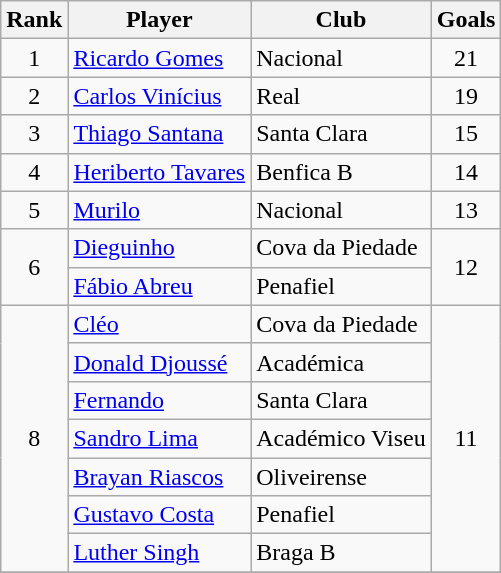<table class="wikitable" style="text-align:center">
<tr>
<th>Rank</th>
<th>Player</th>
<th>Club</th>
<th>Goals</th>
</tr>
<tr>
<td>1</td>
<td align="left"> <a href='#'>Ricardo Gomes</a></td>
<td align="left">Nacional</td>
<td>21</td>
</tr>
<tr>
<td>2</td>
<td align="left"> <a href='#'>Carlos Vinícius</a></td>
<td align="left">Real</td>
<td>19</td>
</tr>
<tr>
<td>3</td>
<td align="left"> <a href='#'>Thiago Santana</a></td>
<td align="left">Santa Clara</td>
<td>15</td>
</tr>
<tr>
<td>4</td>
<td align="left"> <a href='#'>Heriberto Tavares</a></td>
<td align="left">Benfica B</td>
<td>14</td>
</tr>
<tr>
<td>5</td>
<td align="left"> <a href='#'>Murilo</a></td>
<td align="left">Nacional</td>
<td>13</td>
</tr>
<tr>
<td rowspan="2">6</td>
<td align="left"> <a href='#'>Dieguinho</a></td>
<td align="left">Cova da Piedade</td>
<td rowspan="2">12</td>
</tr>
<tr>
<td align="left"> <a href='#'>Fábio Abreu</a></td>
<td align="left">Penafiel</td>
</tr>
<tr>
<td rowspan="7">8</td>
<td align="left"> <a href='#'>Cléo</a></td>
<td align="left">Cova da Piedade</td>
<td rowspan="7">11</td>
</tr>
<tr>
<td align="left"> <a href='#'>Donald Djoussé</a></td>
<td align="left">Académica</td>
</tr>
<tr>
<td align="left"> <a href='#'>Fernando</a></td>
<td align="left">Santa Clara</td>
</tr>
<tr>
<td align="left"> <a href='#'>Sandro Lima</a></td>
<td align="left">Académico Viseu</td>
</tr>
<tr>
<td align="left"> <a href='#'>Brayan Riascos</a></td>
<td align="left">Oliveirense</td>
</tr>
<tr>
<td align="left"> <a href='#'>Gustavo Costa</a></td>
<td align="left">Penafiel</td>
</tr>
<tr>
<td align="left"> <a href='#'>Luther Singh</a></td>
<td align="left">Braga B</td>
</tr>
<tr>
</tr>
</table>
